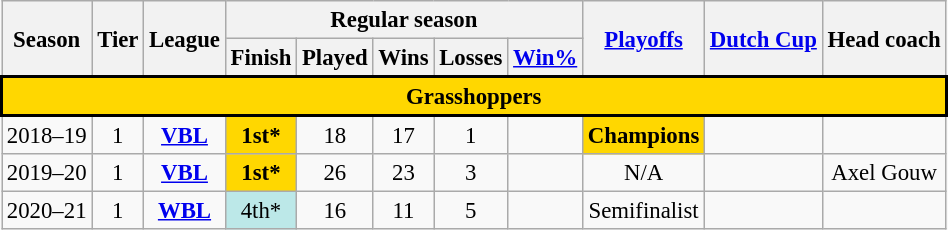<table class="wikitable plainrowheaders" style="text-align:center; font-size:95%" summary="Season (sortable), Team, Conference, Conference finish (sortable), Division, Division finish (sortable), Wins (sortable), Losses (sortable), Win% (sortable), GB (sortable), Playoffs, Awards and Head coach">
<tr>
<th scope="col" rowspan=2>Season</th>
<th scope="col" rowspan=2>Tier</th>
<th scope="col" rowspan=2>League</th>
<th scope="col" colspan=5>Regular season</th>
<th scope="col" rowspan=2><a href='#'>Playoffs</a></th>
<th scope="col" rowspan=2><a href='#'>Dutch Cup</a></th>
<th scope="col" rowspan=2>Head coach</th>
</tr>
<tr>
<th scope="col">Finish</th>
<th scope="col">Played</th>
<th scope="col">Wins</th>
<th scope="col">Losses</th>
<th scope="col"><a href='#'>Win%</a></th>
</tr>
<tr class="sortbottom">
<td colspan="13" class="unsortable" align="center" style="border:2px solid black; background-color:gold;"><span><strong>Grasshoppers</strong></span></td>
</tr>
<tr>
<td>2018–19</td>
<td>1</td>
<td><strong><a href='#'>VBL</a></strong></td>
<td bgcolor=gold><strong>1st*</strong></td>
<td>18</td>
<td>17</td>
<td>1</td>
<td></td>
<td bgcolor=gold><strong>Champions</strong></td>
<td></td>
<td></td>
</tr>
<tr>
<td>2019–20</td>
<td>1</td>
<td><strong><a href='#'>VBL</a></strong></td>
<td bgcolor=gold><strong>1st*</strong></td>
<td>26</td>
<td>23</td>
<td>3</td>
<td></td>
<td>N/A</td>
<td></td>
<td>Axel Gouw</td>
</tr>
<tr>
<td>2020–21</td>
<td>1</td>
<td><strong><a href='#'>WBL</a></strong></td>
<td bgcolor=#bce8e8>4th*</td>
<td>16</td>
<td>11</td>
<td>5</td>
<td></td>
<td>Semifinalist</td>
<td></td>
<td></td>
</tr>
</table>
